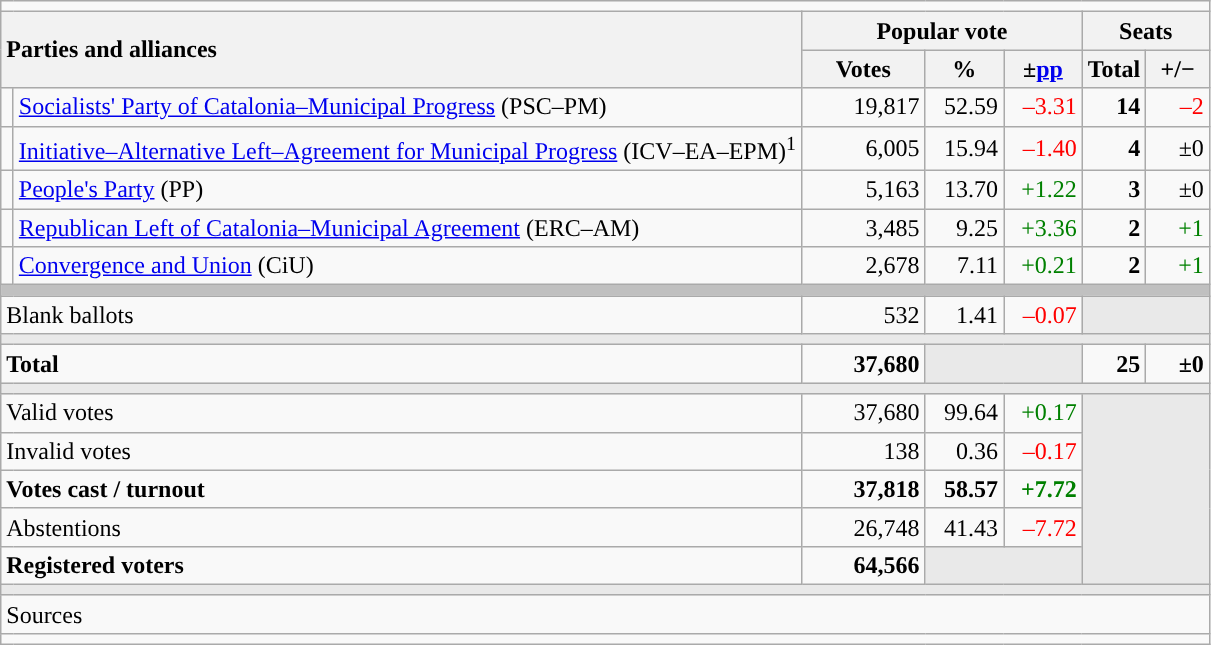<table class="wikitable" style="text-align:right;">
<tr>
<td colspan="7"></td>
</tr>
<tr>
<th style="text-align:left;" rowspan="2" colspan="2" width="525">Parties and alliances</th>
<th colspan="3">Popular vote</th>
<th colspan="2">Seats</th>
</tr>
<tr>
<th width="75">Votes</th>
<th width="45">%</th>
<th width="45">±<a href='#'>pp</a></th>
<th width="35">Total</th>
<th width="35">+/−</th>
</tr>
<tr>
<td width="1" style="color:inherit;background:"></td>
<td align="left"><a href='#'>Socialists' Party of Catalonia–Municipal Progress</a> (PSC–PM)</td>
<td>19,817</td>
<td>52.59</td>
<td style="color:red;">–3.31</td>
<td><strong>14</strong></td>
<td style="color:red;">–2</td>
</tr>
<tr>
<td style="color:inherit;background:"></td>
<td align="left"><a href='#'>Initiative–Alternative Left–Agreement for Municipal Progress</a> (ICV–EA–EPM)<sup>1</sup></td>
<td>6,005</td>
<td>15.94</td>
<td style="color:red;">–1.40</td>
<td><strong>4</strong></td>
<td>±0</td>
</tr>
<tr>
<td style="color:inherit;background:"></td>
<td align="left"><a href='#'>People's Party</a> (PP)</td>
<td>5,163</td>
<td>13.70</td>
<td style="color:green;">+1.22</td>
<td><strong>3</strong></td>
<td>±0</td>
</tr>
<tr>
<td style="color:inherit;background:"></td>
<td align="left"><a href='#'>Republican Left of Catalonia–Municipal Agreement</a> (ERC–AM)</td>
<td>3,485</td>
<td>9.25</td>
<td style="color:green;">+3.36</td>
<td><strong>2</strong></td>
<td style="color:green;">+1</td>
</tr>
<tr>
<td style="color:inherit;background:"></td>
<td align="left"><a href='#'>Convergence and Union</a> (CiU)</td>
<td>2,678</td>
<td>7.11</td>
<td style="color:green;">+0.21</td>
<td><strong>2</strong></td>
<td style="color:green;">+1</td>
</tr>
<tr>
<td colspan="7" style="color:inherit;background:#C0C0C0"></td>
</tr>
<tr>
<td align="left" colspan="2">Blank ballots</td>
<td>532</td>
<td>1.41</td>
<td style="color:red;">–0.07</td>
<td style="color:inherit;background:#E9E9E9" colspan="2"></td>
</tr>
<tr>
<td colspan="7" style="color:inherit;background:#E9E9E9"></td>
</tr>
<tr style="font-weight:bold;">
<td align="left" colspan="2">Total</td>
<td>37,680</td>
<td bgcolor="#E9E9E9" colspan="2"></td>
<td>25</td>
<td>±0</td>
</tr>
<tr>
<td colspan="7" style="color:inherit;background:#E9E9E9"></td>
</tr>
<tr>
<td align="left" colspan="2">Valid votes</td>
<td>37,680</td>
<td>99.64</td>
<td style="color:green;">+0.17</td>
<td bgcolor="#E9E9E9" colspan="2" rowspan="5"></td>
</tr>
<tr>
<td align="left" colspan="2">Invalid votes</td>
<td>138</td>
<td>0.36</td>
<td style="color:red;">–0.17</td>
</tr>
<tr style="font-weight:bold;">
<td align="left" colspan="2">Votes cast / turnout</td>
<td>37,818</td>
<td>58.57</td>
<td style="color:green;">+7.72</td>
</tr>
<tr>
<td align="left" colspan="2">Abstentions</td>
<td>26,748</td>
<td>41.43</td>
<td style="color:red;">–7.72</td>
</tr>
<tr style="font-weight:bold;">
<td align="left" colspan="2">Registered voters</td>
<td>64,566</td>
<td bgcolor="#E9E9E9" colspan="2"></td>
</tr>
<tr>
<td colspan="7" style="color:inherit;background:#E9E9E9"></td>
</tr>
<tr>
<td align="left" colspan="7">Sources</td>
</tr>
<tr>
<td colspan="7" style="text-align:left; max-width:790px;"></td>
</tr>
</table>
